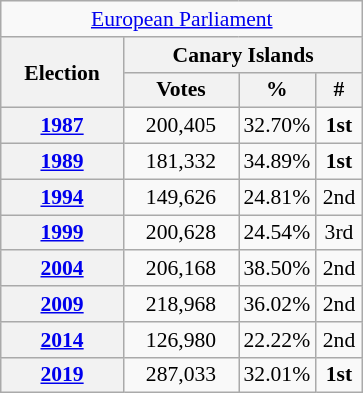<table class="wikitable" style="font-size:90%; text-align:center;">
<tr>
<td colspan="4" align="center"><a href='#'>European Parliament</a></td>
</tr>
<tr>
<th rowspan="2" width="75">Election</th>
<th colspan="3">Canary Islands</th>
</tr>
<tr>
<th width="70">Votes</th>
<th width="35">%</th>
<th width="25">#</th>
</tr>
<tr>
<th><a href='#'>1987</a></th>
<td>200,405</td>
<td>32.70%</td>
<td><strong>1st</strong></td>
</tr>
<tr>
<th><a href='#'>1989</a></th>
<td>181,332</td>
<td>34.89%</td>
<td><strong>1st</strong></td>
</tr>
<tr>
<th><a href='#'>1994</a></th>
<td>149,626</td>
<td>24.81%</td>
<td>2nd</td>
</tr>
<tr>
<th><a href='#'>1999</a></th>
<td>200,628</td>
<td>24.54%</td>
<td>3rd</td>
</tr>
<tr>
<th><a href='#'>2004</a></th>
<td>206,168</td>
<td>38.50%</td>
<td>2nd</td>
</tr>
<tr>
<th><a href='#'>2009</a></th>
<td>218,968</td>
<td>36.02%</td>
<td>2nd</td>
</tr>
<tr>
<th><a href='#'>2014</a></th>
<td>126,980</td>
<td>22.22%</td>
<td>2nd</td>
</tr>
<tr>
<th><a href='#'>2019</a></th>
<td>287,033</td>
<td>32.01%</td>
<td><strong>1st</strong></td>
</tr>
</table>
